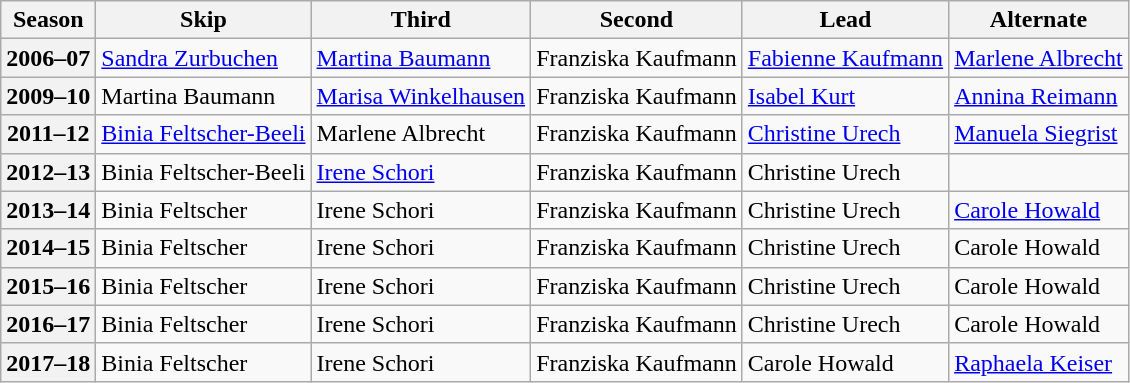<table class="wikitable">
<tr>
<th scope="col">Season</th>
<th scope="col">Skip</th>
<th scope="col">Third</th>
<th scope="col">Second</th>
<th scope="col">Lead</th>
<th scope="col">Alternate</th>
</tr>
<tr>
<th scope="row">2006–07</th>
<td><a href='#'>Sandra Zurbuchen</a></td>
<td><a href='#'>Martina Baumann</a></td>
<td>Franziska Kaufmann</td>
<td><a href='#'>Fabienne Kaufmann</a></td>
<td><a href='#'>Marlene Albrecht</a></td>
</tr>
<tr>
<th scope="row">2009–10</th>
<td>Martina Baumann</td>
<td><a href='#'>Marisa Winkelhausen</a></td>
<td>Franziska Kaufmann</td>
<td><a href='#'>Isabel Kurt</a></td>
<td><a href='#'>Annina Reimann</a></td>
</tr>
<tr>
<th scope="row">2011–12</th>
<td><a href='#'>Binia Feltscher-Beeli</a></td>
<td>Marlene Albrecht</td>
<td>Franziska Kaufmann</td>
<td><a href='#'>Christine Urech</a></td>
<td><a href='#'>Manuela Siegrist</a></td>
</tr>
<tr>
<th scope="row">2012–13</th>
<td>Binia Feltscher-Beeli</td>
<td><a href='#'>Irene Schori</a></td>
<td>Franziska Kaufmann</td>
<td>Christine Urech</td>
<td></td>
</tr>
<tr>
<th scope="row">2013–14</th>
<td>Binia Feltscher</td>
<td>Irene Schori</td>
<td>Franziska Kaufmann</td>
<td>Christine Urech</td>
<td><a href='#'>Carole Howald</a></td>
</tr>
<tr>
<th scope="row">2014–15</th>
<td>Binia Feltscher</td>
<td>Irene Schori</td>
<td>Franziska Kaufmann</td>
<td>Christine Urech</td>
<td>Carole Howald</td>
</tr>
<tr>
<th scope="row">2015–16</th>
<td>Binia Feltscher</td>
<td>Irene Schori</td>
<td>Franziska Kaufmann</td>
<td>Christine Urech</td>
<td>Carole Howald</td>
</tr>
<tr>
<th scope="row">2016–17</th>
<td>Binia Feltscher</td>
<td>Irene Schori</td>
<td>Franziska Kaufmann</td>
<td>Christine Urech</td>
<td>Carole Howald</td>
</tr>
<tr>
<th scope="row">2017–18</th>
<td>Binia Feltscher</td>
<td>Irene Schori</td>
<td>Franziska Kaufmann</td>
<td>Carole Howald</td>
<td><a href='#'>Raphaela Keiser</a></td>
</tr>
</table>
